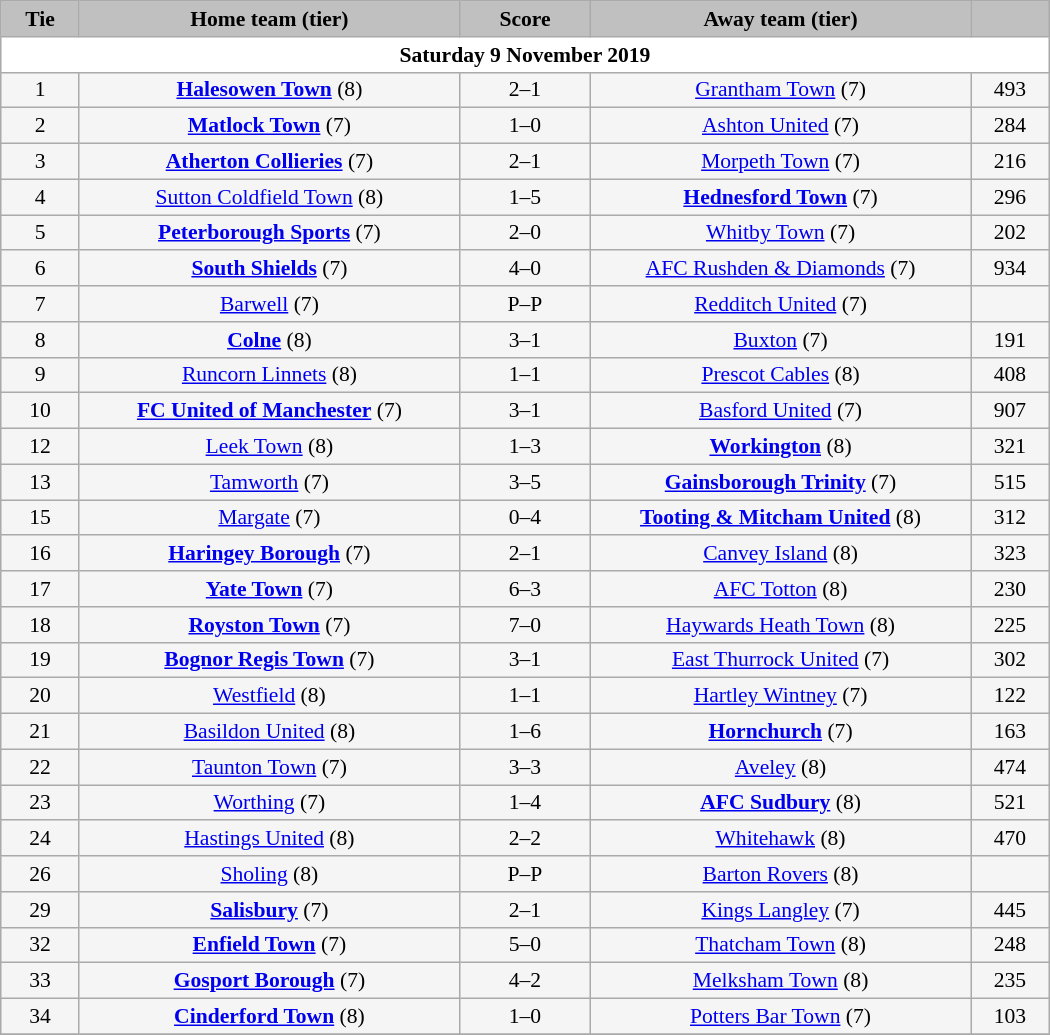<table class="wikitable" style="width: 700px; background:WhiteSmoke; text-align:center; font-size:90%">
<tr>
<td scope="col" style="width:  7.50%; background:silver;"><strong>Tie</strong></td>
<td scope="col" style="width: 36.25%; background:silver;"><strong>Home team (tier)</strong></td>
<td scope="col" style="width: 12.50%; background:silver;"><strong>Score</strong></td>
<td scope="col" style="width: 36.25%; background:silver;"><strong>Away team (tier)</strong></td>
<td scope="col" style="width:  7.50%; background:silver;"><strong></strong></td>
</tr>
<tr>
<td colspan="5" style= background:White><strong>Saturday 9 November 2019</strong></td>
</tr>
<tr>
<td>1</td>
<td><strong><a href='#'>Halesowen Town</a></strong> (8)</td>
<td>2–1</td>
<td><a href='#'>Grantham Town</a> (7)</td>
<td>493</td>
</tr>
<tr>
<td>2</td>
<td><strong><a href='#'>Matlock Town</a></strong> (7)</td>
<td>1–0</td>
<td><a href='#'>Ashton United</a> (7)</td>
<td>284</td>
</tr>
<tr>
<td>3</td>
<td><strong><a href='#'>Atherton Collieries</a></strong> (7)</td>
<td>2–1</td>
<td><a href='#'>Morpeth Town</a> (7)</td>
<td>216</td>
</tr>
<tr>
<td>4</td>
<td><a href='#'>Sutton Coldfield Town</a> (8)</td>
<td>1–5</td>
<td><strong><a href='#'>Hednesford Town</a></strong> (7)</td>
<td>296</td>
</tr>
<tr>
<td>5</td>
<td><strong><a href='#'>Peterborough Sports</a></strong> (7)</td>
<td>2–0</td>
<td><a href='#'>Whitby Town</a> (7)</td>
<td>202</td>
</tr>
<tr>
<td>6</td>
<td><strong><a href='#'>South Shields</a></strong> (7)</td>
<td>4–0</td>
<td><a href='#'>AFC Rushden & Diamonds</a> (7)</td>
<td>934</td>
</tr>
<tr>
<td>7</td>
<td><a href='#'>Barwell</a> (7)</td>
<td>P–P</td>
<td><a href='#'>Redditch United</a> (7)</td>
<td></td>
</tr>
<tr>
<td>8</td>
<td><strong><a href='#'>Colne</a></strong> (8)</td>
<td>3–1</td>
<td><a href='#'>Buxton</a> (7)</td>
<td>191</td>
</tr>
<tr>
<td>9</td>
<td><a href='#'>Runcorn Linnets</a> (8)</td>
<td>1–1</td>
<td><a href='#'>Prescot Cables</a> (8)</td>
<td>408</td>
</tr>
<tr>
<td>10</td>
<td><strong><a href='#'>FC United of Manchester</a></strong> (7)</td>
<td>3–1</td>
<td><a href='#'>Basford United</a> (7)</td>
<td>907</td>
</tr>
<tr>
<td>12</td>
<td><a href='#'>Leek Town</a> (8)</td>
<td>1–3</td>
<td><strong><a href='#'>Workington</a></strong> (8)</td>
<td>321</td>
</tr>
<tr>
<td>13</td>
<td><a href='#'>Tamworth</a> (7)</td>
<td>3–5</td>
<td><strong><a href='#'>Gainsborough Trinity</a></strong> (7)</td>
<td>515</td>
</tr>
<tr>
<td>15</td>
<td><a href='#'>Margate</a> (7)</td>
<td>0–4</td>
<td><strong><a href='#'>Tooting & Mitcham United</a></strong> (8)</td>
<td>312</td>
</tr>
<tr>
<td>16</td>
<td><strong><a href='#'>Haringey Borough</a></strong> (7)</td>
<td>2–1</td>
<td><a href='#'>Canvey Island</a> (8)</td>
<td>323</td>
</tr>
<tr>
<td>17</td>
<td><strong><a href='#'>Yate Town</a></strong> (7)</td>
<td>6–3</td>
<td><a href='#'>AFC Totton</a> (8)</td>
<td>230</td>
</tr>
<tr>
<td>18</td>
<td><strong><a href='#'>Royston Town</a></strong> (7)</td>
<td>7–0</td>
<td><a href='#'>Haywards Heath Town</a> (8)</td>
<td>225</td>
</tr>
<tr>
<td>19</td>
<td><strong><a href='#'>Bognor Regis Town</a></strong> (7)</td>
<td>3–1</td>
<td><a href='#'>East Thurrock United</a> (7)</td>
<td>302</td>
</tr>
<tr>
<td>20</td>
<td><a href='#'>Westfield</a> (8)</td>
<td>1–1</td>
<td><a href='#'>Hartley Wintney</a> (7)</td>
<td>122</td>
</tr>
<tr>
<td>21</td>
<td><a href='#'>Basildon United</a> (8)</td>
<td>1–6</td>
<td><strong><a href='#'>Hornchurch</a></strong> (7)</td>
<td>163</td>
</tr>
<tr>
<td>22</td>
<td><a href='#'>Taunton Town</a> (7)</td>
<td>3–3</td>
<td><a href='#'>Aveley</a> (8)</td>
<td>474</td>
</tr>
<tr>
<td>23</td>
<td><a href='#'>Worthing</a> (7)</td>
<td>1–4</td>
<td><strong><a href='#'>AFC Sudbury</a></strong> (8)</td>
<td>521</td>
</tr>
<tr>
<td>24</td>
<td><a href='#'>Hastings United</a> (8)</td>
<td>2–2</td>
<td><a href='#'>Whitehawk</a> (8)</td>
<td>470</td>
</tr>
<tr>
<td>26</td>
<td><a href='#'>Sholing</a> (8)</td>
<td>P–P</td>
<td><a href='#'>Barton Rovers</a> (8)</td>
<td></td>
</tr>
<tr>
<td>29</td>
<td><strong><a href='#'>Salisbury</a></strong> (7)</td>
<td>2–1</td>
<td><a href='#'>Kings Langley</a> (7)</td>
<td>445</td>
</tr>
<tr>
<td>32</td>
<td><strong><a href='#'>Enfield Town</a></strong> (7)</td>
<td>5–0</td>
<td><a href='#'>Thatcham Town</a> (8)</td>
<td>248</td>
</tr>
<tr>
<td>33</td>
<td><strong><a href='#'>Gosport Borough</a></strong> (7)</td>
<td>4–2</td>
<td><a href='#'>Melksham Town</a> (8)</td>
<td>235</td>
</tr>
<tr>
<td>34</td>
<td><strong><a href='#'>Cinderford Town</a></strong> (8)</td>
<td>1–0</td>
<td><a href='#'>Potters Bar Town</a> (7)</td>
<td>103</td>
</tr>
<tr>
</tr>
</table>
